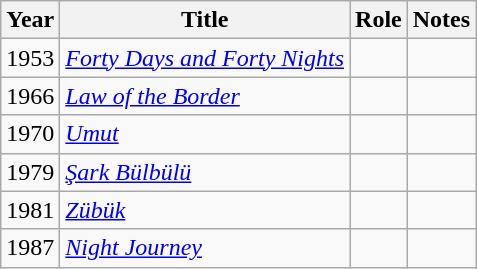<table class="wikitable sortable">
<tr>
<th>Year</th>
<th>Title</th>
<th>Role</th>
<th class="unsortable">Notes</th>
</tr>
<tr>
<td>1953</td>
<td><em><a href='#'>Forty Days and Forty Nights</a></em></td>
<td></td>
<td></td>
</tr>
<tr>
<td>1966</td>
<td><em><a href='#'>Law of the Border</a></em></td>
<td></td>
<td></td>
</tr>
<tr>
<td>1970</td>
<td><em><a href='#'>Umut</a></em></td>
<td></td>
<td></td>
</tr>
<tr>
<td>1979</td>
<td><em><a href='#'>Şark Bülbülü</a></em></td>
<td></td>
<td></td>
</tr>
<tr>
<td>1981</td>
<td><em><a href='#'>Zübük</a></em></td>
<td></td>
<td></td>
</tr>
<tr>
<td>1987</td>
<td><em><a href='#'>Night Journey</a></em></td>
<td></td>
<td></td>
</tr>
</table>
